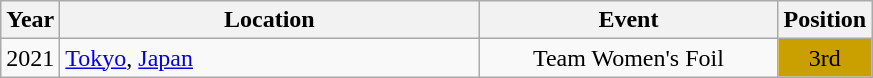<table class="wikitable" style="text-align:center;">
<tr>
<th>Year</th>
<th style="width:17em">Location</th>
<th style="width:12em">Event</th>
<th>Position</th>
</tr>
<tr>
<td>2021</td>
<td rowspan="1" align="left"> <a href='#'>Tokyo</a>, <a href='#'>Japan</a></td>
<td>Team Women's Foil</td>
<td bgcolor="caramel">3rd</td>
</tr>
</table>
